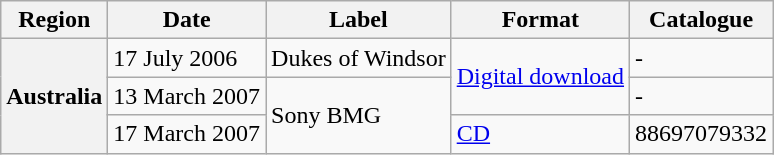<table class="wikitable plainrowheaders">
<tr>
<th scope="col">Region</th>
<th scope="col">Date</th>
<th scope="col">Label</th>
<th scope="col">Format</th>
<th scope="col">Catalogue</th>
</tr>
<tr>
<th scope="row" rowspan="3">Australia</th>
<td>17 July 2006</td>
<td>Dukes of Windsor</td>
<td rowspan="2"><a href='#'>Digital download</a></td>
<td>-</td>
</tr>
<tr>
<td>13 March 2007</td>
<td rowspan="2">Sony BMG</td>
<td>-</td>
</tr>
<tr>
<td>17 March 2007</td>
<td><a href='#'>CD</a></td>
<td>88697079332</td>
</tr>
</table>
